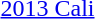<table>
<tr>
<td><a href='#'>2013 Cali</a></td>
<td></td>
<td></td>
<td></td>
</tr>
</table>
